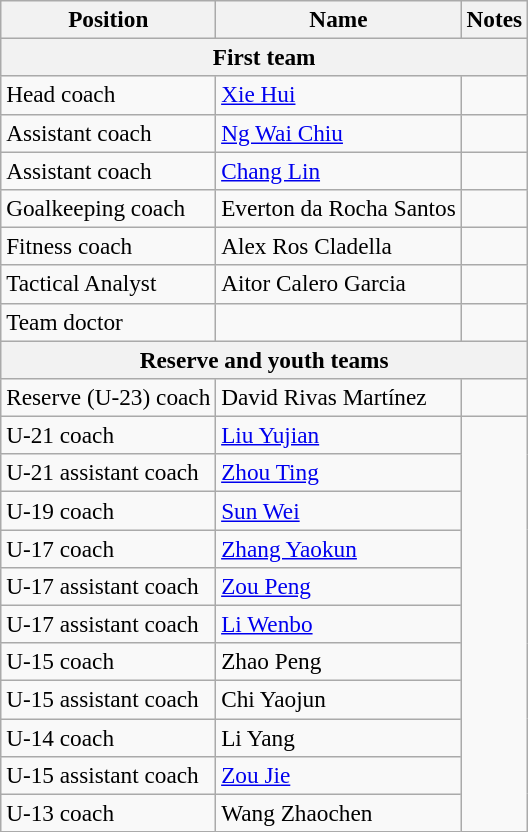<table class="wikitable" style="text-align: left; font-size:97%">
<tr>
<th>Position</th>
<th>Name</th>
<th>Notes</th>
</tr>
<tr>
<th colspan="3">First team</th>
</tr>
<tr>
<td>Head coach</td>
<td> <a href='#'>Xie Hui</a></td>
<td></td>
</tr>
<tr>
<td>Assistant coach</td>
<td> <a href='#'>Ng Wai Chiu</a></td>
<td></td>
</tr>
<tr>
<td>Assistant coach</td>
<td> <a href='#'>Chang Lin</a></td>
<td></td>
</tr>
<tr>
<td>Goalkeeping coach</td>
<td> Everton da Rocha Santos</td>
<td></td>
</tr>
<tr>
<td valign="center">Fitness coach</td>
<td> Alex Ros Cladella</td>
<td></td>
</tr>
<tr>
<td>Tactical Analyst</td>
<td> Aitor Calero Garcia</td>
<td></td>
</tr>
<tr>
<td>Team doctor</td>
<td></td>
<td></td>
</tr>
<tr>
<th colspan="3">Reserve and youth teams</th>
</tr>
<tr>
<td>Reserve (U-23) coach</td>
<td> David Rivas Martínez</td>
<td></td>
</tr>
<tr>
<td>U-21 coach</td>
<td> <a href='#'>Liu Yujian</a></td>
<td rowspan="11"></td>
</tr>
<tr>
<td>U-21 assistant coach</td>
<td> <a href='#'>Zhou Ting</a></td>
</tr>
<tr>
<td>U-19 coach</td>
<td> <a href='#'>Sun Wei</a></td>
</tr>
<tr>
<td>U-17 coach</td>
<td> <a href='#'>Zhang Yaokun</a></td>
</tr>
<tr>
<td>U-17 assistant coach</td>
<td> <a href='#'>Zou Peng</a></td>
</tr>
<tr>
<td>U-17 assistant coach</td>
<td> <a href='#'>Li Wenbo</a></td>
</tr>
<tr>
<td>U-15 coach</td>
<td> Zhao Peng</td>
</tr>
<tr>
<td>U-15 assistant coach</td>
<td> Chi Yaojun</td>
</tr>
<tr>
<td>U-14 coach</td>
<td> Li Yang</td>
</tr>
<tr>
<td>U-15 assistant coach</td>
<td> <a href='#'>Zou Jie</a></td>
</tr>
<tr>
<td>U-13 coach</td>
<td> Wang Zhaochen</td>
</tr>
</table>
